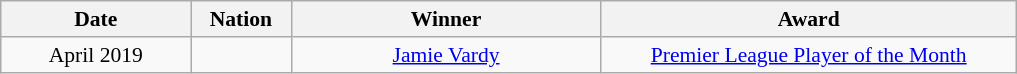<table class="wikitable" style="text-align:center; font-size:90%; ">
<tr>
<th width=120>Date</th>
<th width=60>Nation</th>
<th width=200>Winner</th>
<th width=270>Award</th>
</tr>
<tr>
<td>April 2019</td>
<td></td>
<td><a href='#'>Jamie Vardy</a></td>
<td><a href='#'>Premier League Player of the Month</a></td>
</tr>
</table>
